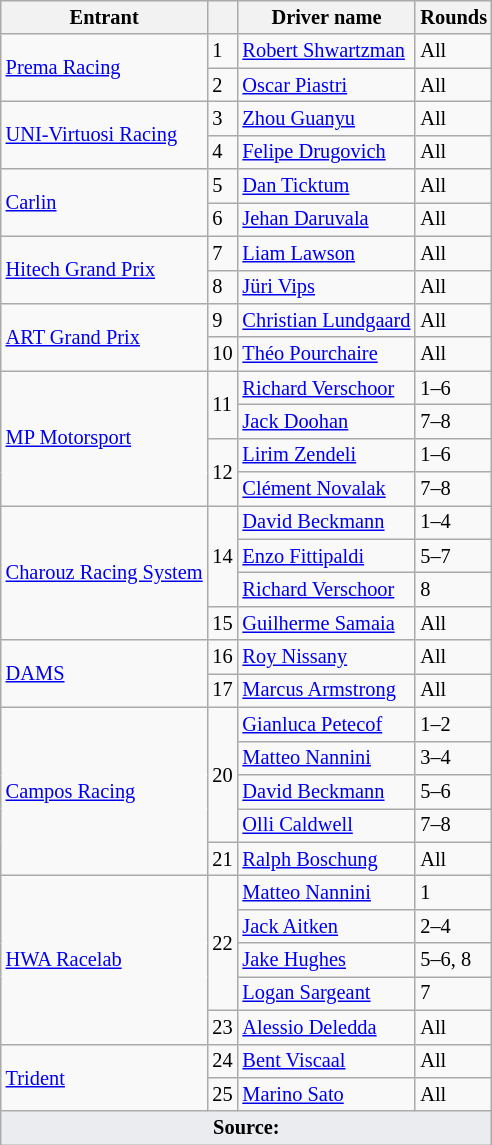<table class="wikitable" style="font-size: 85%">
<tr>
<th>Entrant</th>
<th></th>
<th>Driver name</th>
<th>Rounds</th>
</tr>
<tr>
<td rowspan=2> <a href='#'>Prema Racing</a></td>
<td id=1>1</td>
<td nowrap> <a href='#'>Robert Shwartzman</a></td>
<td>All</td>
</tr>
<tr>
<td id=2>2</td>
<td> <a href='#'>Oscar Piastri</a></td>
<td>All</td>
</tr>
<tr>
<td rowspan=2> <a href='#'>UNI-Virtuosi Racing</a></td>
<td id=3>3</td>
<td> <a href='#'>Zhou Guanyu</a></td>
<td>All</td>
</tr>
<tr>
<td id=4>4</td>
<td> <a href='#'>Felipe Drugovich</a></td>
<td>All</td>
</tr>
<tr>
<td rowspan=2> <a href='#'>Carlin</a></td>
<td id=5>5</td>
<td> <a href='#'>Dan Ticktum</a></td>
<td>All</td>
</tr>
<tr>
<td id=6>6</td>
<td> <a href='#'>Jehan Daruvala</a></td>
<td>All</td>
</tr>
<tr>
<td rowspan=2> <a href='#'>Hitech Grand Prix</a></td>
<td id=7>7</td>
<td> <a href='#'>Liam Lawson</a></td>
<td>All</td>
</tr>
<tr>
<td id=8>8</td>
<td> <a href='#'>Jüri Vips</a></td>
<td>All</td>
</tr>
<tr>
<td rowspan=2> <a href='#'>ART Grand Prix</a></td>
<td id=9>9</td>
<td nowrap> <a href='#'>Christian Lundgaard</a></td>
<td>All</td>
</tr>
<tr>
<td id=10>10</td>
<td> <a href='#'>Théo Pourchaire</a></td>
<td>All</td>
</tr>
<tr>
<td rowspan="4"> <a href='#'>MP Motorsport</a></td>
<td rowspan="2" id="11">11</td>
<td> <a href='#'>Richard Verschoor</a></td>
<td>1–6</td>
</tr>
<tr>
<td> <a href='#'>Jack Doohan</a></td>
<td>7–8</td>
</tr>
<tr>
<td rowspan="2" id=12>12</td>
<td> <a href='#'>Lirim Zendeli</a></td>
<td>1–6</td>
</tr>
<tr>
<td> <a href='#'>Clément Novalak</a></td>
<td>7–8</td>
</tr>
<tr>
<td rowspan="4"> <a href='#'>Charouz Racing System</a></td>
<td rowspan="3" id="14">14</td>
<td> <a href='#'>David Beckmann</a></td>
<td>1–4</td>
</tr>
<tr>
<td> <a href='#'>Enzo Fittipaldi</a></td>
<td>5–7</td>
</tr>
<tr>
<td> <a href='#'>Richard Verschoor</a></td>
<td>8</td>
</tr>
<tr>
<td id=15>15</td>
<td> <a href='#'>Guilherme Samaia</a></td>
<td>All</td>
</tr>
<tr>
<td rowspan=2> <a href='#'>DAMS</a></td>
<td id=16>16</td>
<td> <a href='#'>Roy Nissany</a></td>
<td>All</td>
</tr>
<tr>
<td id=17>17</td>
<td> <a href='#'>Marcus Armstrong</a></td>
<td>All</td>
</tr>
<tr>
<td rowspan="5"> <a href='#'>Campos Racing</a></td>
<td rowspan="4" id="20">20</td>
<td> <a href='#'>Gianluca Petecof</a></td>
<td>1–2</td>
</tr>
<tr>
<td> <a href='#'>Matteo Nannini</a></td>
<td>3–4</td>
</tr>
<tr>
<td> <a href='#'>David Beckmann</a></td>
<td>5–6</td>
</tr>
<tr>
<td> <a href='#'>Olli Caldwell</a></td>
<td>7–8</td>
</tr>
<tr>
<td id=21>21</td>
<td> <a href='#'>Ralph Boschung</a></td>
<td>All</td>
</tr>
<tr>
<td rowspan="5"> <a href='#'>HWA Racelab</a></td>
<td rowspan="4" id="22">22</td>
<td> <a href='#'>Matteo Nannini</a></td>
<td>1</td>
</tr>
<tr>
<td> <a href='#'>Jack Aitken</a></td>
<td>2–4</td>
</tr>
<tr>
<td> <a href='#'>Jake Hughes</a></td>
<td>5–6, 8</td>
</tr>
<tr>
<td> <a href='#'>Logan Sargeant</a></td>
<td>7</td>
</tr>
<tr>
<td id=23>23</td>
<td> <a href='#'>Alessio Deledda</a></td>
<td>All</td>
</tr>
<tr>
<td rowspan="2"> <a href='#'>Trident</a></td>
<td>24</td>
<td> <a href='#'>Bent Viscaal</a></td>
<td>All</td>
</tr>
<tr>
<td id="25">25</td>
<td> <a href='#'>Marino Sato</a></td>
<td>All</td>
</tr>
<tr>
<td colspan="4" style="background-color:#EAECF0; text-align:center"><strong>Source:</strong></td>
</tr>
</table>
